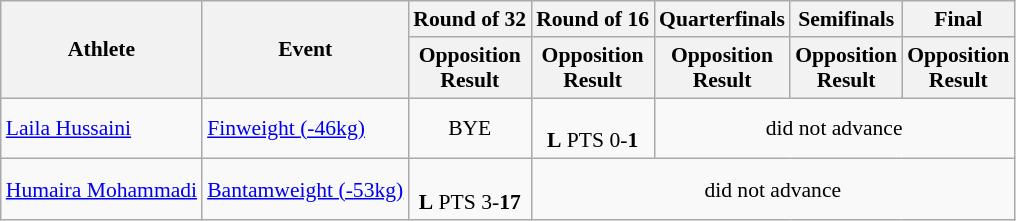<table class="wikitable" style="font-size:90%">
<tr>
<th rowspan=2>Athlete</th>
<th rowspan=2>Event</th>
<th>Round of 32</th>
<th>Round of 16</th>
<th>Quarterfinals</th>
<th>Semifinals</th>
<th>Final</th>
</tr>
<tr>
<th>Opposition<br>Result</th>
<th>Opposition<br>Result</th>
<th>Opposition<br>Result</th>
<th>Opposition<br>Result</th>
<th>Opposition<br>Result</th>
</tr>
<tr>
<td><a href='#'>Laila Hussaini</a></td>
<td><a href='#'>Finweight (-46kg)</a></td>
<td align=center>BYE</td>
<td align=center><br><strong>L</strong> PTS 0-<strong>1</strong></td>
<td align=center colspan="7">did not advance</td>
</tr>
<tr>
<td><a href='#'>Humaira Mohammadi</a></td>
<td><a href='#'>Bantamweight (-53kg)</a></td>
<td align=center><br><strong>L</strong> PTS 3-<strong>17</strong></td>
<td align=center colspan="7">did not advance</td>
</tr>
</table>
